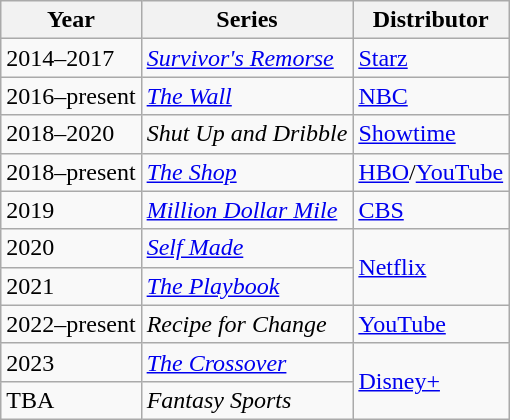<table class="wikitable">
<tr>
<th>Year</th>
<th>Series</th>
<th>Distributor</th>
</tr>
<tr>
<td>2014–2017</td>
<td><em><a href='#'>Survivor's Remorse</a></em></td>
<td><a href='#'>Starz</a></td>
</tr>
<tr>
<td>2016–present</td>
<td><em><a href='#'>The Wall</a></em></td>
<td><a href='#'>NBC</a></td>
</tr>
<tr>
<td>2018–2020</td>
<td><em>Shut Up and Dribble</em></td>
<td><a href='#'>Showtime</a></td>
</tr>
<tr>
<td>2018–present</td>
<td><em><a href='#'>The Shop</a></em></td>
<td><a href='#'>HBO</a>/<a href='#'>YouTube</a></td>
</tr>
<tr>
<td>2019</td>
<td><em><a href='#'>Million Dollar Mile</a></em></td>
<td><a href='#'>CBS</a></td>
</tr>
<tr>
<td>2020</td>
<td><em><a href='#'>Self Made</a></em></td>
<td rowspan="2"><a href='#'>Netflix</a></td>
</tr>
<tr>
<td>2021</td>
<td><em><a href='#'>The Playbook</a></em></td>
</tr>
<tr>
<td>2022–present</td>
<td><em>Recipe for Change</em></td>
<td><a href='#'>YouTube</a></td>
</tr>
<tr>
<td>2023</td>
<td><em><a href='#'>The Crossover</a></em></td>
<td rowspan="2"><a href='#'>Disney+</a></td>
</tr>
<tr>
<td>TBA</td>
<td><em>Fantasy Sports</em></td>
</tr>
</table>
